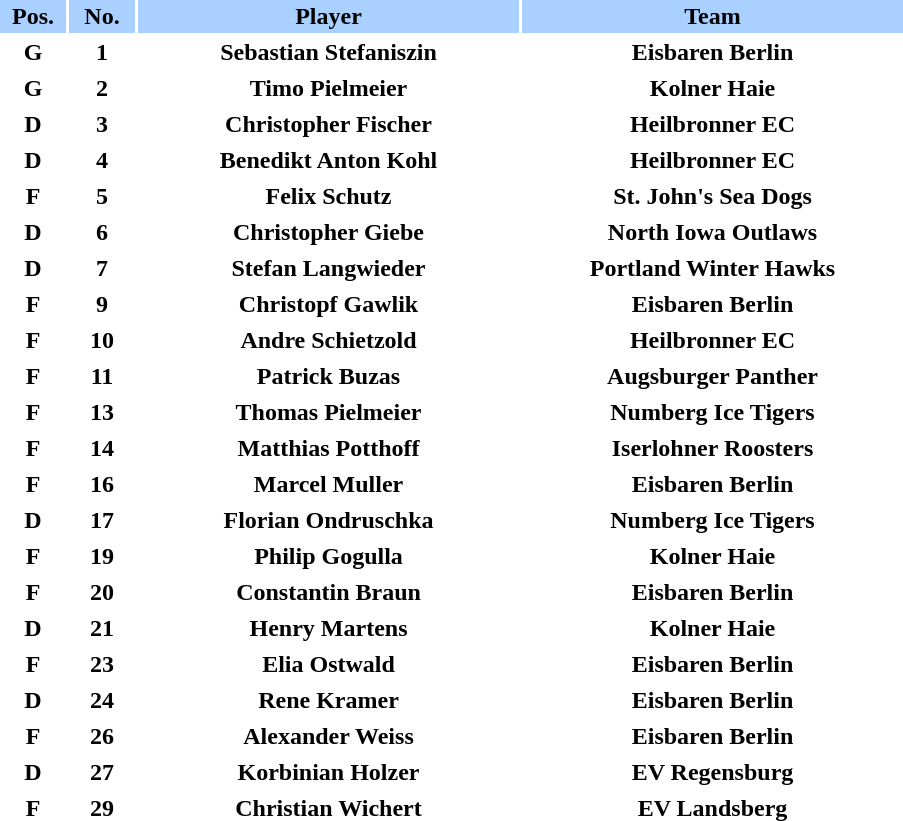<table border="0" cellspacing="2" cellpadding="2">
<tr bgcolor=AAD0FF>
<th width=40>Pos.</th>
<th width=40>No.</th>
<th width=250>Player</th>
<th width=250>Team</th>
</tr>
<tr>
<th>G</th>
<th>1</th>
<th>Sebastian Stefaniszin</th>
<th>Eisbaren Berlin</th>
</tr>
<tr>
<th>G</th>
<th>2</th>
<th>Timo Pielmeier</th>
<th>Kolner Haie</th>
</tr>
<tr>
<th>D</th>
<th>3</th>
<th>Christopher Fischer</th>
<th>Heilbronner EC</th>
</tr>
<tr>
<th>D</th>
<th>4</th>
<th>Benedikt Anton Kohl</th>
<th>Heilbronner EC</th>
</tr>
<tr>
<th>F</th>
<th>5</th>
<th>Felix Schutz</th>
<th>St. John's Sea Dogs</th>
</tr>
<tr>
<th>D</th>
<th>6</th>
<th>Christopher Giebe</th>
<th>North Iowa Outlaws</th>
</tr>
<tr>
<th>D</th>
<th>7</th>
<th>Stefan Langwieder</th>
<th>Portland Winter Hawks</th>
</tr>
<tr>
<th>F</th>
<th>9</th>
<th>Christopf Gawlik</th>
<th>Eisbaren Berlin</th>
</tr>
<tr>
<th>F</th>
<th>10</th>
<th>Andre Schietzold</th>
<th>Heilbronner EC</th>
</tr>
<tr>
<th>F</th>
<th>11</th>
<th>Patrick Buzas</th>
<th>Augsburger Panther</th>
</tr>
<tr>
<th>F</th>
<th>13</th>
<th>Thomas Pielmeier</th>
<th>Numberg Ice Tigers</th>
</tr>
<tr>
<th>F</th>
<th>14</th>
<th>Matthias Potthoff</th>
<th>Iserlohner Roosters</th>
</tr>
<tr>
<th>F</th>
<th>16</th>
<th>Marcel Muller</th>
<th>Eisbaren Berlin</th>
</tr>
<tr>
<th>D</th>
<th>17</th>
<th>Florian Ondruschka</th>
<th>Numberg Ice Tigers</th>
</tr>
<tr>
<th>F</th>
<th>19</th>
<th>Philip Gogulla</th>
<th>Kolner Haie</th>
</tr>
<tr>
<th>F</th>
<th>20</th>
<th>Constantin Braun</th>
<th>Eisbaren Berlin</th>
</tr>
<tr>
<th>D</th>
<th>21</th>
<th>Henry Martens</th>
<th>Kolner Haie</th>
</tr>
<tr>
<th>F</th>
<th>23</th>
<th>Elia Ostwald</th>
<th>Eisbaren Berlin</th>
</tr>
<tr>
<th>D</th>
<th>24</th>
<th>Rene Kramer</th>
<th>Eisbaren Berlin</th>
</tr>
<tr>
<th>F</th>
<th>26</th>
<th>Alexander Weiss</th>
<th>Eisbaren Berlin</th>
</tr>
<tr>
<th>D</th>
<th>27</th>
<th>Korbinian Holzer</th>
<th>EV Regensburg</th>
</tr>
<tr>
<th>F</th>
<th>29</th>
<th>Christian Wichert</th>
<th>EV Landsberg</th>
</tr>
</table>
